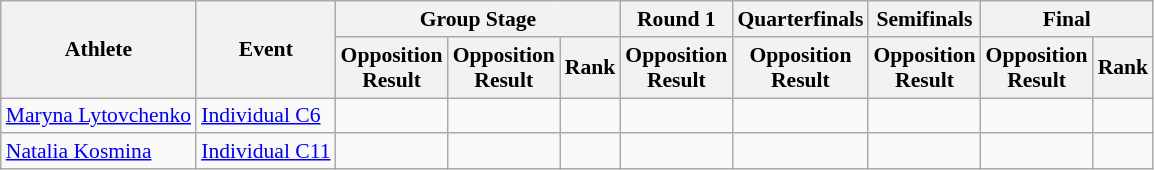<table class=wikitable style="font-size:90%">
<tr>
<th rowspan="2">Athlete</th>
<th rowspan="2">Event</th>
<th colspan="3">Group Stage</th>
<th>Round 1</th>
<th>Quarterfinals</th>
<th>Semifinals</th>
<th colspan="2">Final</th>
</tr>
<tr>
<th>Opposition<br>Result</th>
<th>Opposition<br>Result</th>
<th>Rank</th>
<th>Opposition<br>Result</th>
<th>Opposition<br>Result</th>
<th>Opposition<br>Result</th>
<th>Opposition<br>Result</th>
<th>Rank</th>
</tr>
<tr align=center>
<td align=left><a href='#'>Maryna Lytovchenko</a></td>
<td align=left><a href='#'>Individual C6</a></td>
<td></td>
<td></td>
<td></td>
<td></td>
<td></td>
<td></td>
<td></td>
<td></td>
</tr>
<tr align=center>
<td align=left><a href='#'>Natalia Kosmina</a></td>
<td align=left><a href='#'>Individual C11</a></td>
<td></td>
<td></td>
<td></td>
<td></td>
<td></td>
<td></td>
<td></td>
<td></td>
</tr>
</table>
